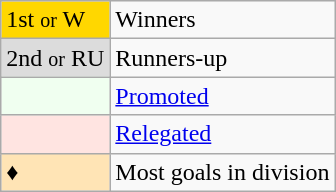<table class="wikitable" text-align:center">
<tr>
<td bgcolor=gold>1st <small>or</small> W</td>
<td>Winners</td>
</tr>
<tr>
<td bgcolor=#DCDCDC>2nd <small>or</small> RU</td>
<td>Runners-up</td>
</tr>
<tr>
<td bgcolor=#F0FFF0></td>
<td><a href='#'>Promoted</a></td>
</tr>
<tr>
<td bgcolor=#FFE4E1></td>
<td><a href='#'>Relegated</a></td>
</tr>
<tr>
<td bgcolor=#FFE4B5>♦</td>
<td>Most goals in division</td>
</tr>
</table>
